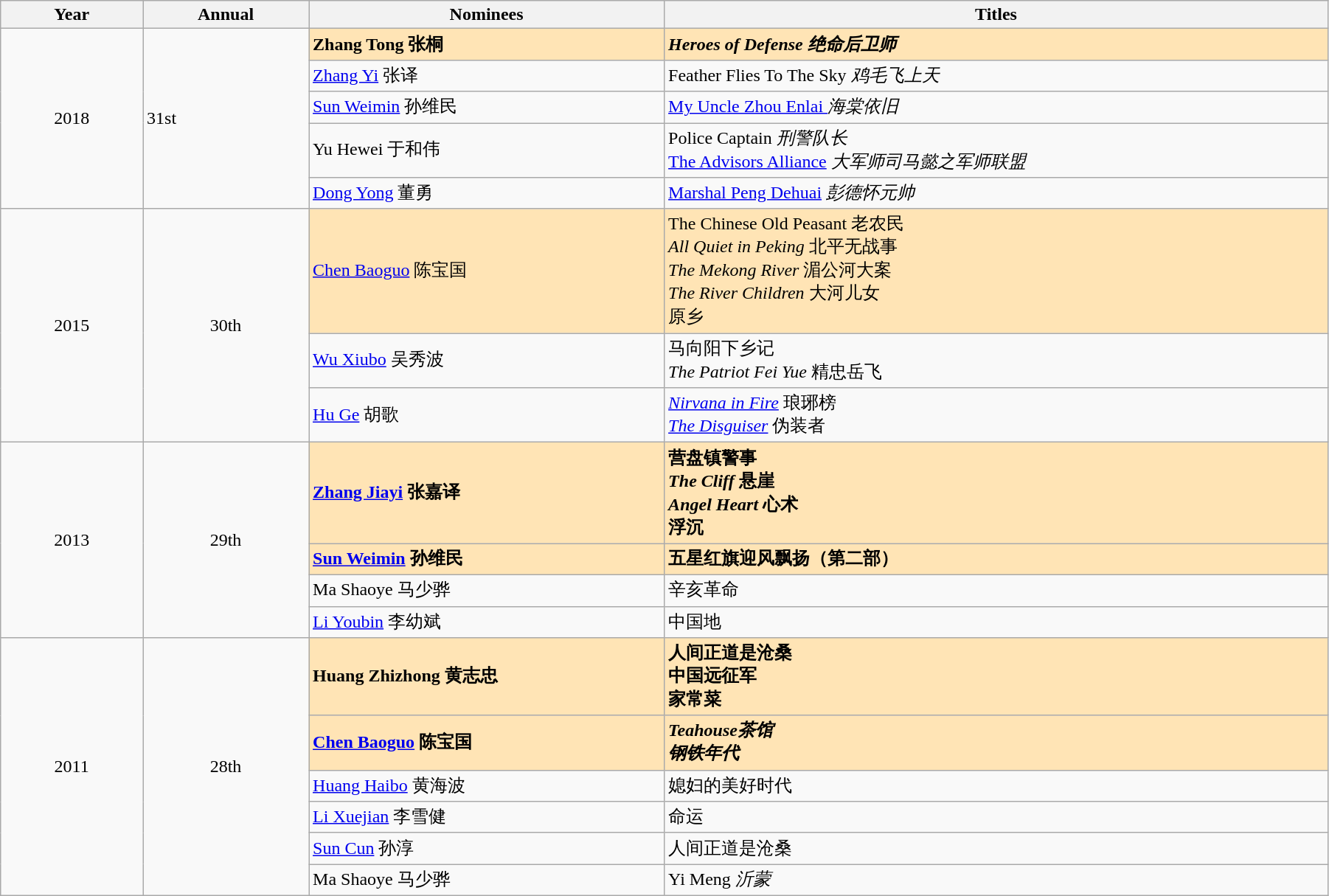<table class="wikitable" width="95%" align="center">
<tr>
<th width="6%">Year</th>
<th width="7%">Annual</th>
<th width="15%">Nominees</th>
<th width="28%">Titles</th>
</tr>
<tr>
<td rowspan="5" style="text-align:center;">2018</td>
<td rowspan="5">31st</td>
<td style="background:#FFE4B5;"><strong>Zhang Tong 张桐</strong></td>
<td style="background:#FFE4B5;"><strong><em>Heroes of Defense<em> 绝命后卫师<strong></td>
</tr>
<tr>
<td><a href='#'>Zhang Yi</a> 张译</td>
<td></em>Feather Flies To The Sky<em> 鸡毛飞上天</td>
</tr>
<tr>
<td><a href='#'>Sun Weimin</a> 孙维民</td>
<td></em><a href='#'>My Uncle Zhou Enlai </a><em> 海棠依旧</td>
</tr>
<tr>
<td>Yu Hewei 于和伟</td>
<td></em>Police Captain<em> 刑警队长<br></em><a href='#'>The Advisors Alliance</a><em> 大军师司马懿之军师联盟</td>
</tr>
<tr>
<td><a href='#'>Dong Yong</a> 董勇</td>
<td></em><a href='#'>Marshal Peng Dehuai</a><em> 彭德怀元帅</td>
</tr>
<tr>
<td rowspan="3" style="text-align:center;">2015</td>
<td rowspan="3" style="text-align:center;">30th</td>
<td style="background:#FFE4B5;"></strong><a href='#'>Chen Baoguo</a> 陈宝国<strong></td>
<td style="background:#FFE4B5;"></em></strong>The Chinese Old Peasant</em> 老农民<br><em>All Quiet in Peking</em> 北平无战事<br><em>The Mekong River</em> 湄公河大案<br><em>The River Children</em> 大河儿女<br>原乡</strong></td>
</tr>
<tr>
<td><a href='#'>Wu Xiubo</a> 吴秀波</td>
<td>马向阳下乡记<br><em>The Patriot Fei Yue</em> 精忠岳飞</td>
</tr>
<tr>
<td><a href='#'>Hu Ge</a> 胡歌</td>
<td><em><a href='#'>Nirvana in Fire</a></em> 琅琊榜<br><em><a href='#'>The Disguiser</a></em> 伪装者</td>
</tr>
<tr>
<td rowspan="4" style="text-align:center;">2013</td>
<td rowspan="4" style="text-align:center;">29th</td>
<td style="background:#FFE4B5;"><strong><a href='#'>Zhang Jiayi</a> 张嘉译</strong></td>
<td style="background:#FFE4B5;"><strong>营盘镇警事<br><em>The Cliff</em> 悬崖<br><em>Angel Heart</em> 心术<br>浮沉</strong></td>
</tr>
<tr>
<td style="background:#FFE4B5;"><strong><a href='#'>Sun Weimin</a> 孙维民</strong></td>
<td style="background:#FFE4B5;"><strong>五星红旗迎风飘扬（第二部）</strong></td>
</tr>
<tr>
<td>Ma Shaoye 马少骅</td>
<td>辛亥革命</td>
</tr>
<tr>
<td><a href='#'>Li Youbin</a> 李幼斌</td>
<td>中国地</td>
</tr>
<tr>
<td rowspan="6" style="text-align:center;">2011</td>
<td rowspan="6" style="text-align:center;">28th</td>
<td style="background:#FFE4B5;"><strong>Huang Zhizhong 黄志忠</strong></td>
<td style="background:#FFE4B5;"><strong>人间正道是沧桑<br>中国远征军<br>家常菜</strong></td>
</tr>
<tr>
<td style="background:#FFE4B5;"><strong><a href='#'>Chen Baoguo</a> 陈宝国</strong></td>
<td style="background:#FFE4B5;"><strong><em>Teahouse<em>茶馆<br>钢铁年代<strong></td>
</tr>
<tr>
<td><a href='#'>Huang Haibo</a> 黄海波</td>
<td>媳妇的美好时代</td>
</tr>
<tr>
<td><a href='#'>Li Xuejian</a> 李雪健</td>
<td>命运</td>
</tr>
<tr>
<td><a href='#'>Sun Cun</a> 孙淳</td>
<td>人间正道是沧桑</td>
</tr>
<tr>
<td>Ma Shaoye 马少骅</td>
<td></em>Yi Meng<em> 沂蒙</td>
</tr>
</table>
